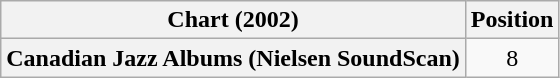<table class="wikitable plainrowheaders" style="text-align:center">
<tr>
<th scope="col">Chart (2002)</th>
<th scope="col">Position</th>
</tr>
<tr>
<th scope="row">Canadian Jazz Albums (Nielsen SoundScan)</th>
<td>8</td>
</tr>
</table>
